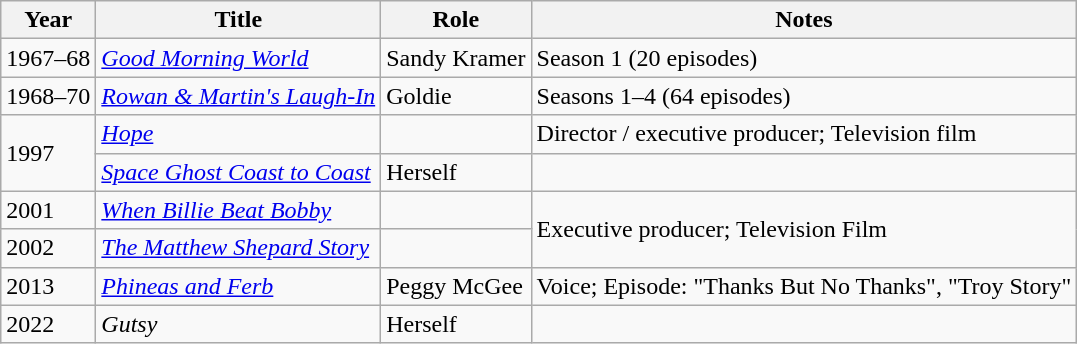<table class="wikitable sortable">
<tr>
<th>Year</th>
<th>Title</th>
<th>Role</th>
<th class="unsortable">Notes</th>
</tr>
<tr>
<td>1967–68</td>
<td><em><a href='#'>Good Morning World</a></em></td>
<td>Sandy Kramer</td>
<td>Season 1 (20 episodes)</td>
</tr>
<tr>
<td>1968–70</td>
<td><em><a href='#'>Rowan & Martin's Laugh-In</a></em></td>
<td>Goldie</td>
<td>Seasons 1–4 (64 episodes)</td>
</tr>
<tr>
<td rowspan="2">1997</td>
<td><em><a href='#'>Hope</a></em></td>
<td></td>
<td>Director / executive producer; Television film</td>
</tr>
<tr>
<td><em><a href='#'>Space Ghost Coast to Coast</a></em></td>
<td>Herself</td>
<td></td>
</tr>
<tr>
<td>2001</td>
<td><em><a href='#'>When Billie Beat Bobby</a></em></td>
<td></td>
<td rowspan="2">Executive producer; Television Film</td>
</tr>
<tr>
<td>2002</td>
<td><em><a href='#'>The Matthew Shepard Story</a></em></td>
<td></td>
</tr>
<tr>
<td>2013</td>
<td><em><a href='#'>Phineas and Ferb</a></em></td>
<td>Peggy McGee</td>
<td>Voice; Episode: "Thanks But No Thanks", "Troy Story"</td>
</tr>
<tr>
<td>2022</td>
<td><em>Gutsy</em></td>
<td>Herself</td>
<td></td>
</tr>
</table>
